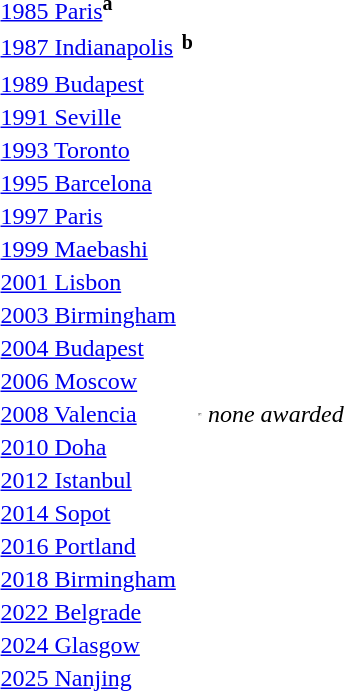<table>
<tr>
<td><a href='#'>1985 Paris</a><sup><strong>a</strong></sup><br></td>
<td></td>
<td></td>
<td></td>
</tr>
<tr>
<td><a href='#'>1987 Indianapolis</a><br></td>
<td> <sup><strong>b</strong></sup></td>
<td></td>
<td></td>
</tr>
<tr>
<td><a href='#'>1989 Budapest</a><br></td>
<td></td>
<td></td>
<td></td>
</tr>
<tr>
<td><a href='#'>1991 Seville</a><br></td>
<td></td>
<td></td>
<td></td>
</tr>
<tr>
<td><a href='#'>1993 Toronto</a><br></td>
<td></td>
<td></td>
<td></td>
</tr>
<tr>
<td><a href='#'>1995 Barcelona</a><br></td>
<td></td>
<td></td>
<td></td>
</tr>
<tr>
<td><a href='#'>1997 Paris</a><br></td>
<td></td>
<td></td>
<td></td>
</tr>
<tr>
<td><a href='#'>1999 Maebashi</a><br></td>
<td></td>
<td></td>
<td></td>
</tr>
<tr>
<td><a href='#'>2001 Lisbon</a><br></td>
<td></td>
<td></td>
<td></td>
</tr>
<tr>
<td><a href='#'>2003 Birmingham</a><br></td>
<td></td>
<td></td>
<td></td>
</tr>
<tr>
<td><a href='#'>2004 Budapest</a><br></td>
<td></td>
<td></td>
<td></td>
</tr>
<tr>
<td><a href='#'>2006 Moscow</a><br></td>
<td></td>
<td></td>
<td></td>
</tr>
<tr>
<td><a href='#'>2008 Valencia</a><br></td>
<td></td>
<td><hr></td>
<td><em>none awarded</em></td>
</tr>
<tr>
<td><a href='#'>2010 Doha</a><br></td>
<td></td>
<td></td>
<td></td>
</tr>
<tr>
<td><a href='#'>2012 Istanbul</a><br></td>
<td></td>
<td></td>
<td></td>
</tr>
<tr>
<td><a href='#'>2014 Sopot</a><br></td>
<td></td>
<td></td>
<td></td>
</tr>
<tr>
<td><a href='#'>2016 Portland</a><br></td>
<td></td>
<td></td>
<td></td>
</tr>
<tr>
<td><a href='#'>2018 Birmingham</a><br></td>
<td></td>
<td></td>
<td></td>
</tr>
<tr>
<td><a href='#'>2022 Belgrade</a><br></td>
<td></td>
<td></td>
<td></td>
</tr>
<tr>
<td><a href='#'>2024 Glasgow</a><br></td>
<td></td>
<td></td>
<td></td>
</tr>
<tr>
<td><a href='#'>2025 Nanjing</a><br></td>
<td></td>
<td></td>
<td></td>
</tr>
</table>
